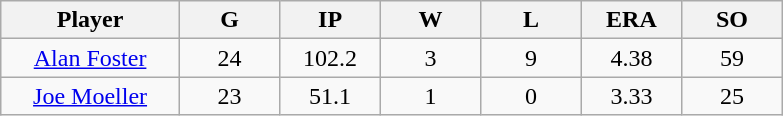<table class="wikitable sortable">
<tr>
<th bgcolor="#DDDDFF" width="16%">Player</th>
<th bgcolor="#DDDDFF" width="9%">G</th>
<th bgcolor="#DDDDFF" width="9%">IP</th>
<th bgcolor="#DDDDFF" width="9%">W</th>
<th bgcolor="#DDDDFF" width="9%">L</th>
<th bgcolor="#DDDDFF" width="9%">ERA</th>
<th bgcolor="#DDDDFF" width="9%">SO</th>
</tr>
<tr align="center">
<td><a href='#'>Alan Foster</a></td>
<td>24</td>
<td>102.2</td>
<td>3</td>
<td>9</td>
<td>4.38</td>
<td>59</td>
</tr>
<tr align="center">
<td><a href='#'>Joe Moeller</a></td>
<td>23</td>
<td>51.1</td>
<td>1</td>
<td>0</td>
<td>3.33</td>
<td>25</td>
</tr>
</table>
